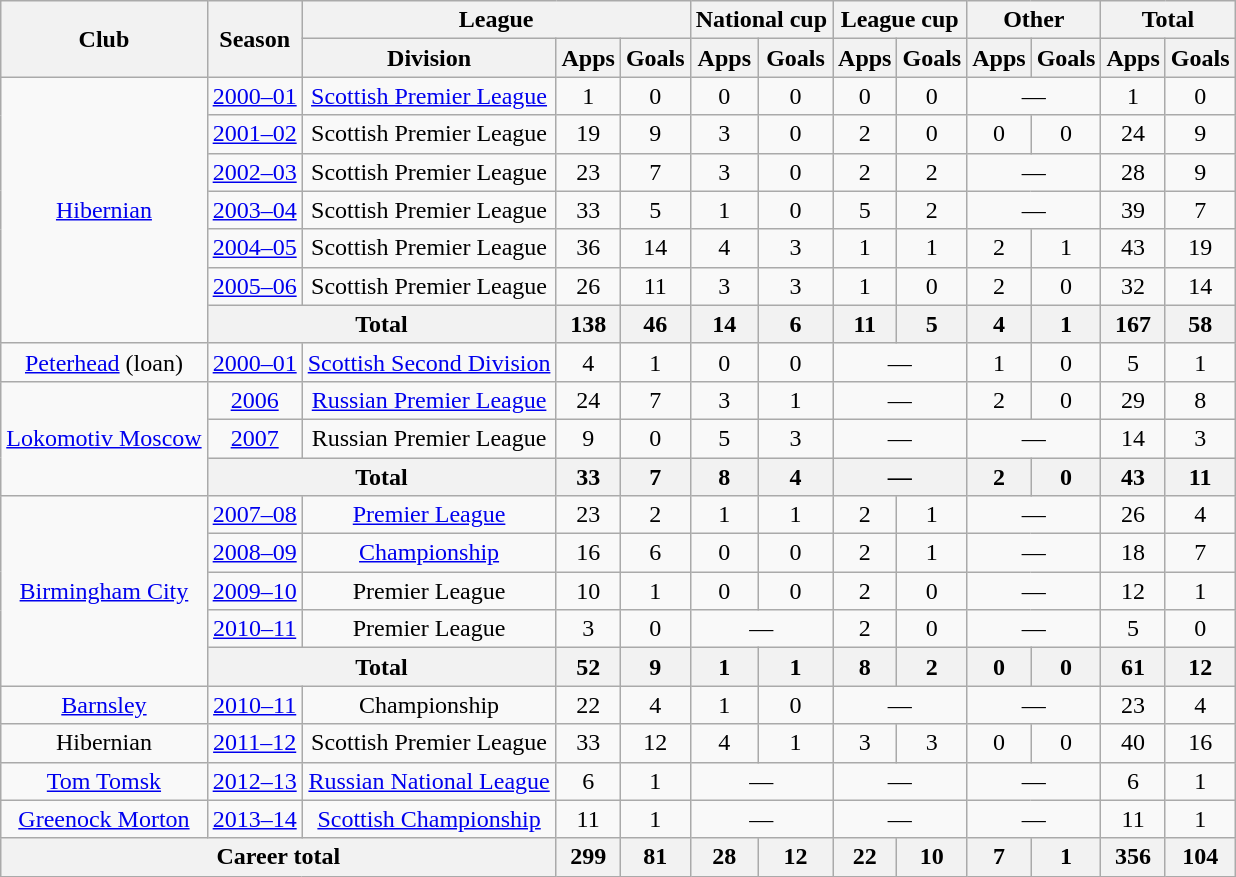<table class="wikitable" style="text-align:center">
<tr>
<th rowspan="2">Club</th>
<th rowspan="2">Season</th>
<th colspan="3">League</th>
<th colspan="2">National cup</th>
<th colspan="2">League cup</th>
<th colspan="2">Other</th>
<th colspan="2">Total</th>
</tr>
<tr>
<th>Division</th>
<th>Apps</th>
<th>Goals</th>
<th>Apps</th>
<th>Goals</th>
<th>Apps</th>
<th>Goals</th>
<th>Apps</th>
<th>Goals</th>
<th>Apps</th>
<th>Goals</th>
</tr>
<tr>
<td rowspan="7"><a href='#'>Hibernian</a></td>
<td><a href='#'>2000–01</a></td>
<td><a href='#'>Scottish Premier League</a></td>
<td>1</td>
<td>0</td>
<td>0</td>
<td>0</td>
<td>0</td>
<td>0</td>
<td colspan="2">—</td>
<td>1</td>
<td>0</td>
</tr>
<tr>
<td><a href='#'>2001–02</a></td>
<td>Scottish Premier League</td>
<td>19</td>
<td>9</td>
<td>3</td>
<td>0</td>
<td>2</td>
<td>0</td>
<td>0</td>
<td>0</td>
<td>24</td>
<td>9</td>
</tr>
<tr>
<td><a href='#'>2002–03</a></td>
<td>Scottish Premier League</td>
<td>23</td>
<td>7</td>
<td>3</td>
<td>0</td>
<td>2</td>
<td>2</td>
<td colspan="2">—</td>
<td>28</td>
<td>9</td>
</tr>
<tr>
<td><a href='#'>2003–04</a></td>
<td>Scottish Premier League</td>
<td>33</td>
<td>5</td>
<td>1</td>
<td>0</td>
<td>5</td>
<td>2</td>
<td colspan="2">—</td>
<td>39</td>
<td>7</td>
</tr>
<tr>
<td><a href='#'>2004–05</a></td>
<td>Scottish Premier League</td>
<td>36</td>
<td>14</td>
<td>4</td>
<td>3</td>
<td>1</td>
<td>1</td>
<td>2</td>
<td>1</td>
<td>43</td>
<td>19</td>
</tr>
<tr>
<td><a href='#'>2005–06</a></td>
<td>Scottish Premier League</td>
<td>26</td>
<td>11</td>
<td>3</td>
<td>3</td>
<td>1</td>
<td>0</td>
<td>2</td>
<td>0</td>
<td>32</td>
<td>14</td>
</tr>
<tr>
<th colspan="2">Total</th>
<th>138</th>
<th>46</th>
<th>14</th>
<th>6</th>
<th>11</th>
<th>5</th>
<th>4</th>
<th>1</th>
<th>167</th>
<th>58</th>
</tr>
<tr>
<td><a href='#'>Peterhead</a> (loan)</td>
<td><a href='#'>2000–01</a></td>
<td><a href='#'>Scottish Second Division</a></td>
<td>4</td>
<td>1</td>
<td>0</td>
<td>0</td>
<td colspan="2">—</td>
<td>1</td>
<td>0</td>
<td>5</td>
<td>1</td>
</tr>
<tr>
<td rowspan="3"><a href='#'>Lokomotiv Moscow</a></td>
<td><a href='#'>2006</a></td>
<td><a href='#'>Russian Premier League</a></td>
<td>24</td>
<td>7</td>
<td>3</td>
<td>1</td>
<td colspan="2">—</td>
<td>2</td>
<td>0</td>
<td>29</td>
<td>8</td>
</tr>
<tr>
<td><a href='#'>2007</a></td>
<td>Russian Premier League</td>
<td>9</td>
<td>0</td>
<td>5</td>
<td>3</td>
<td colspan="2">—</td>
<td colspan="2">—</td>
<td>14</td>
<td>3</td>
</tr>
<tr>
<th colspan="2">Total</th>
<th>33</th>
<th>7</th>
<th>8</th>
<th>4</th>
<th colspan="2">—</th>
<th>2</th>
<th>0</th>
<th>43</th>
<th>11</th>
</tr>
<tr>
<td rowspan="5"><a href='#'>Birmingham City</a></td>
<td><a href='#'>2007–08</a></td>
<td><a href='#'>Premier League</a></td>
<td>23</td>
<td>2</td>
<td>1</td>
<td>1</td>
<td>2</td>
<td>1</td>
<td colspan="2">—</td>
<td>26</td>
<td>4</td>
</tr>
<tr>
<td><a href='#'>2008–09</a></td>
<td><a href='#'>Championship</a></td>
<td>16</td>
<td>6</td>
<td>0</td>
<td>0</td>
<td>2</td>
<td>1</td>
<td colspan="2">—</td>
<td>18</td>
<td>7</td>
</tr>
<tr>
<td><a href='#'>2009–10</a></td>
<td>Premier League</td>
<td>10</td>
<td>1</td>
<td>0</td>
<td>0</td>
<td>2</td>
<td>0</td>
<td colspan="2">—</td>
<td>12</td>
<td>1</td>
</tr>
<tr>
<td><a href='#'>2010–11</a></td>
<td>Premier League</td>
<td>3</td>
<td>0</td>
<td colspan="2">—</td>
<td>2</td>
<td>0</td>
<td colspan="2">—</td>
<td>5</td>
<td>0</td>
</tr>
<tr>
<th colspan="2">Total</th>
<th>52</th>
<th>9</th>
<th>1</th>
<th>1</th>
<th>8</th>
<th>2</th>
<th>0</th>
<th>0</th>
<th>61</th>
<th>12</th>
</tr>
<tr>
<td><a href='#'>Barnsley</a></td>
<td><a href='#'>2010–11</a></td>
<td>Championship</td>
<td>22</td>
<td>4</td>
<td>1</td>
<td>0</td>
<td colspan="2">—</td>
<td colspan="2">—</td>
<td>23</td>
<td>4</td>
</tr>
<tr>
<td>Hibernian</td>
<td><a href='#'>2011–12</a></td>
<td>Scottish Premier League</td>
<td>33</td>
<td>12</td>
<td>4</td>
<td>1</td>
<td>3</td>
<td>3</td>
<td>0</td>
<td>0</td>
<td>40</td>
<td>16</td>
</tr>
<tr>
<td><a href='#'>Tom Tomsk</a></td>
<td><a href='#'>2012–13</a></td>
<td><a href='#'>Russian National League</a></td>
<td>6</td>
<td>1</td>
<td colspan="2">—</td>
<td colspan="2">—</td>
<td colspan="2">—</td>
<td>6</td>
<td>1</td>
</tr>
<tr>
<td><a href='#'>Greenock Morton</a></td>
<td><a href='#'>2013–14</a></td>
<td><a href='#'>Scottish Championship</a></td>
<td>11</td>
<td>1</td>
<td colspan="2">—</td>
<td colspan="2">—</td>
<td colspan="2">—</td>
<td>11</td>
<td>1</td>
</tr>
<tr>
<th colspan="3">Career total</th>
<th>299</th>
<th>81</th>
<th>28</th>
<th>12</th>
<th>22</th>
<th>10</th>
<th>7</th>
<th>1</th>
<th>356</th>
<th>104</th>
</tr>
</table>
